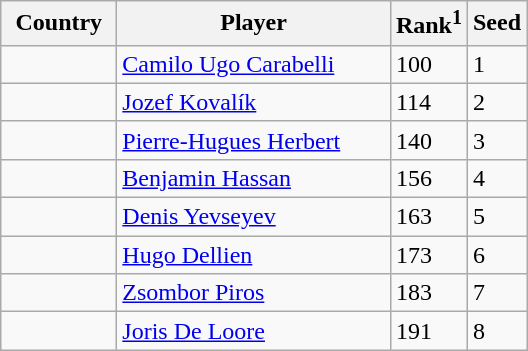<table class="sortable wikitable">
<tr>
<th width="70">Country</th>
<th width="175">Player</th>
<th>Rank<sup>1</sup></th>
<th>Seed</th>
</tr>
<tr>
<td></td>
<td><a href='#'>Camilo Ugo Carabelli</a></td>
<td>100</td>
<td>1</td>
</tr>
<tr>
<td></td>
<td><a href='#'>Jozef Kovalík</a></td>
<td>114</td>
<td>2</td>
</tr>
<tr>
<td></td>
<td><a href='#'>Pierre-Hugues Herbert</a></td>
<td>140</td>
<td>3</td>
</tr>
<tr>
<td></td>
<td><a href='#'>Benjamin Hassan</a></td>
<td>156</td>
<td>4</td>
</tr>
<tr>
<td></td>
<td><a href='#'>Denis Yevseyev</a></td>
<td>163</td>
<td>5</td>
</tr>
<tr>
<td></td>
<td><a href='#'>Hugo Dellien</a></td>
<td>173</td>
<td>6</td>
</tr>
<tr>
<td></td>
<td><a href='#'>Zsombor Piros</a></td>
<td>183</td>
<td>7</td>
</tr>
<tr>
<td></td>
<td><a href='#'>Joris De Loore</a></td>
<td>191</td>
<td>8</td>
</tr>
</table>
